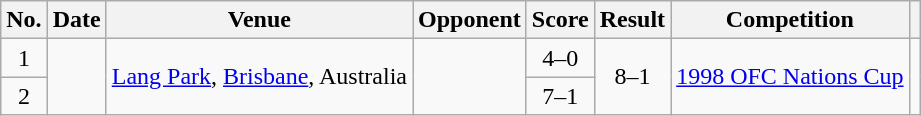<table class="wikitable sortable">
<tr>
<th scope="col">No.</th>
<th scope="col">Date</th>
<th scope="col">Venue</th>
<th scope="col">Opponent</th>
<th scope="col">Score</th>
<th scope="col">Result</th>
<th scope="col">Competition</th>
<th scope="col" class="unsortable"></th>
</tr>
<tr>
<td style="text-align:center">1</td>
<td rowspan="2"></td>
<td rowspan="2"><a href='#'>Lang Park</a>, <a href='#'>Brisbane</a>, Australia</td>
<td rowspan="2"></td>
<td style="text-align:center">4–0</td>
<td rowspan="2" style="text-align:center">8–1</td>
<td rowspan="2"><a href='#'>1998 OFC Nations Cup</a></td>
<td rowspan="2"></td>
</tr>
<tr>
<td style="text-align:center">2</td>
<td style="text-align:center">7–1</td>
</tr>
</table>
